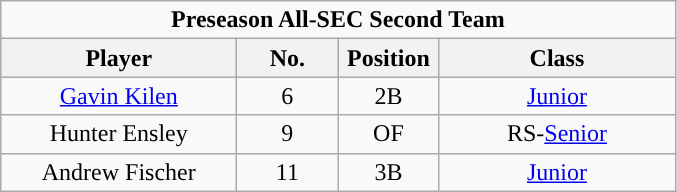<table class="wikitable" style="text-align:center">
<tr>
<td colspan="5"><strong>Preseason All-SEC Second Team</strong></td>
</tr>
<tr>
<th style="width:150px; ">Player</th>
<th style="width:60px; ">No.</th>
<th style="width:60px; ">Position</th>
<th style="width:150px; ">Class</th>
</tr>
<tr>
<td><a href='#'>Gavin Kilen</a></td>
<td>6</td>
<td>2B</td>
<td><a href='#'>Junior</a></td>
</tr>
<tr>
<td>Hunter Ensley</td>
<td>9</td>
<td>OF</td>
<td>RS-<a href='#'>Senior</a></td>
</tr>
<tr>
<td>Andrew Fischer</td>
<td>11</td>
<td>3B</td>
<td><a href='#'>Junior</a></td>
</tr>
</table>
